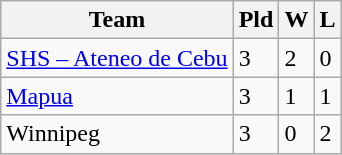<table class="wikitable">
<tr>
<th>Team</th>
<th><abbr>Pld</abbr></th>
<th><abbr>W</abbr></th>
<th><abbr>L</abbr></th>
</tr>
<tr>
<td><a href='#'>SHS – Ateneo de Cebu</a></td>
<td>3</td>
<td>2</td>
<td>0</td>
</tr>
<tr>
<td><a href='#'>Mapua</a></td>
<td>3</td>
<td>1</td>
<td>1</td>
</tr>
<tr>
<td>Winnipeg</td>
<td>3</td>
<td>0</td>
<td>2</td>
</tr>
</table>
